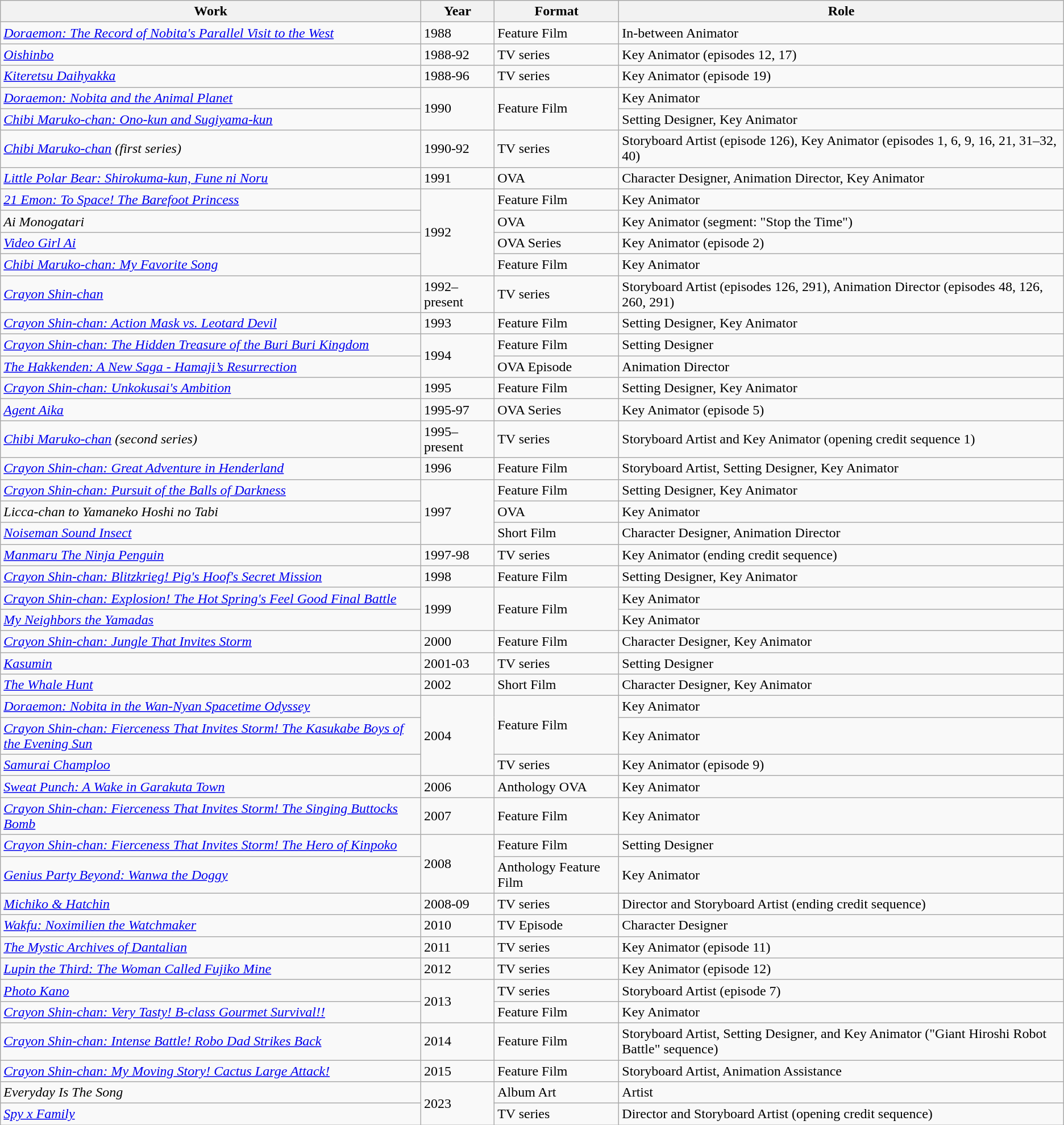<table class="wikitable sortable">
<tr>
<th>Work</th>
<th>Year</th>
<th>Format</th>
<th>Role</th>
</tr>
<tr>
<td><em><a href='#'>Doraemon: The Record of Nobita's Parallel Visit to the West</a></em></td>
<td>1988</td>
<td>Feature Film</td>
<td>In-between Animator</td>
</tr>
<tr>
<td><em><a href='#'>Oishinbo</a></em></td>
<td>1988-92</td>
<td>TV series</td>
<td>Key Animator (episodes 12, 17)</td>
</tr>
<tr>
<td><em><a href='#'>Kiteretsu Daihyakka</a></em></td>
<td>1988-96</td>
<td>TV series</td>
<td>Key Animator (episode 19)</td>
</tr>
<tr>
<td><em><a href='#'>Doraemon: Nobita and the Animal Planet</a></em></td>
<td rowspan=2>1990</td>
<td rowspan=2>Feature Film</td>
<td>Key Animator</td>
</tr>
<tr>
<td><em><a href='#'>Chibi Maruko-chan: Ono-kun and Sugiyama-kun</a></em></td>
<td>Setting Designer, Key Animator</td>
</tr>
<tr>
<td><em><a href='#'>Chibi Maruko-chan</a> (first series)</em></td>
<td>1990-92</td>
<td>TV series</td>
<td>Storyboard Artist (episode 126), Key Animator (episodes 1, 6, 9, 16, 21, 31–32, 40)</td>
</tr>
<tr>
<td><em><a href='#'>Little Polar Bear: Shirokuma-kun, Fune ni Noru</a></em></td>
<td>1991</td>
<td>OVA</td>
<td>Character Designer, Animation Director, Key Animator</td>
</tr>
<tr>
<td><em><a href='#'>21 Emon: To Space! The Barefoot Princess</a></em></td>
<td rowspan=4>1992</td>
<td>Feature Film</td>
<td>Key Animator</td>
</tr>
<tr>
<td><em>Ai Monogatari</em></td>
<td>OVA</td>
<td>Key Animator (segment: "Stop the Time")</td>
</tr>
<tr>
<td><em><a href='#'>Video Girl Ai</a></em></td>
<td>OVA Series</td>
<td>Key Animator (episode 2)</td>
</tr>
<tr>
<td><em><a href='#'>Chibi Maruko-chan: My Favorite Song</a></em></td>
<td>Feature Film</td>
<td>Key Animator</td>
</tr>
<tr>
<td><em><a href='#'>Crayon Shin-chan</a></em></td>
<td>1992–present</td>
<td>TV series</td>
<td>Storyboard Artist (episodes 126, 291), Animation Director (episodes 48, 126, 260, 291)</td>
</tr>
<tr>
<td><em><a href='#'>Crayon Shin-chan: Action Mask vs. Leotard Devil</a></em></td>
<td>1993</td>
<td>Feature Film</td>
<td>Setting Designer, Key Animator</td>
</tr>
<tr>
<td><em><a href='#'>Crayon Shin-chan: The Hidden Treasure of the Buri Buri Kingdom</a></em></td>
<td rowspan=2>1994</td>
<td>Feature Film</td>
<td>Setting Designer</td>
</tr>
<tr>
<td><em><a href='#'>The Hakkenden: A New Saga - Hamaji’s Resurrection</a></em></td>
<td>OVA Episode</td>
<td>Animation Director</td>
</tr>
<tr>
<td><em><a href='#'>Crayon Shin-chan: Unkokusai's Ambition</a></em></td>
<td>1995</td>
<td>Feature Film</td>
<td>Setting Designer, Key Animator</td>
</tr>
<tr>
<td><em><a href='#'>Agent Aika</a></em></td>
<td>1995-97</td>
<td>OVA Series</td>
<td>Key Animator (episode 5)</td>
</tr>
<tr>
<td><em><a href='#'>Chibi Maruko-chan</a> (second series)</em></td>
<td>1995–present</td>
<td>TV series</td>
<td>Storyboard Artist and Key Animator (opening credit sequence 1)</td>
</tr>
<tr>
<td><em><a href='#'>Crayon Shin-chan: Great Adventure in Henderland</a></em></td>
<td>1996</td>
<td>Feature Film</td>
<td>Storyboard Artist, Setting Designer, Key Animator</td>
</tr>
<tr>
<td><em><a href='#'>Crayon Shin-chan: Pursuit of the Balls of Darkness</a></em></td>
<td rowspan=3>1997</td>
<td>Feature Film</td>
<td>Setting Designer, Key Animator</td>
</tr>
<tr>
<td><em>Licca-chan to Yamaneko Hoshi no Tabi</em></td>
<td>OVA</td>
<td>Key Animator</td>
</tr>
<tr>
<td><em><a href='#'>Noiseman Sound Insect</a></em></td>
<td>Short Film</td>
<td>Character Designer, Animation Director</td>
</tr>
<tr>
<td><em><a href='#'>Manmaru The Ninja Penguin</a></em></td>
<td>1997-98</td>
<td>TV series</td>
<td>Key Animator (ending credit sequence)</td>
</tr>
<tr>
<td><em><a href='#'>Crayon Shin-chan: Blitzkrieg! Pig's Hoof's Secret Mission</a></em></td>
<td>1998</td>
<td>Feature Film</td>
<td>Setting Designer, Key Animator</td>
</tr>
<tr>
<td><em><a href='#'>Crayon Shin-chan: Explosion! The Hot Spring's Feel Good Final Battle</a></em></td>
<td rowspan=2>1999</td>
<td rowspan=2>Feature Film</td>
<td>Key Animator</td>
</tr>
<tr>
<td><em><a href='#'>My Neighbors the Yamadas</a></em></td>
<td>Key Animator</td>
</tr>
<tr>
<td><em><a href='#'>Crayon Shin-chan: Jungle That Invites Storm</a></em></td>
<td>2000</td>
<td>Feature Film</td>
<td>Character Designer, Key Animator</td>
</tr>
<tr>
<td><em><a href='#'>Kasumin</a></em></td>
<td>2001-03</td>
<td>TV series</td>
<td>Setting Designer</td>
</tr>
<tr>
<td><em><a href='#'>The Whale Hunt</a></em></td>
<td>2002</td>
<td>Short Film</td>
<td>Character Designer, Key Animator</td>
</tr>
<tr>
<td><em><a href='#'>Doraemon: Nobita in the Wan-Nyan Spacetime Odyssey</a></em></td>
<td rowspan=3>2004</td>
<td rowspan=2>Feature Film</td>
<td>Key Animator</td>
</tr>
<tr>
<td><em><a href='#'>Crayon Shin-chan: Fierceness That Invites Storm! The Kasukabe Boys of the Evening Sun</a></em></td>
<td>Key Animator</td>
</tr>
<tr>
<td><em><a href='#'>Samurai Champloo</a></em></td>
<td>TV series</td>
<td>Key Animator (episode 9)</td>
</tr>
<tr>
<td><em><a href='#'>Sweat Punch: A Wake in Garakuta Town</a></em></td>
<td>2006</td>
<td>Anthology OVA</td>
<td>Key Animator</td>
</tr>
<tr>
<td><em><a href='#'>Crayon Shin-chan: Fierceness That Invites Storm! The Singing Buttocks Bomb</a></em></td>
<td>2007</td>
<td>Feature Film</td>
<td>Key Animator</td>
</tr>
<tr>
<td><em><a href='#'>Crayon Shin-chan: Fierceness That Invites Storm! The Hero of Kinpoko</a></em></td>
<td rowspan=2>2008</td>
<td>Feature Film</td>
<td>Setting Designer</td>
</tr>
<tr>
<td><em><a href='#'>Genius Party Beyond: Wanwa the Doggy</a></em></td>
<td>Anthology Feature Film</td>
<td>Key Animator</td>
</tr>
<tr>
<td><em><a href='#'>Michiko & Hatchin</a></em></td>
<td>2008-09</td>
<td>TV series</td>
<td>Director and Storyboard Artist (ending credit sequence)</td>
</tr>
<tr>
<td><em><a href='#'>Wakfu: Noximilien the Watchmaker</a></em></td>
<td>2010</td>
<td>TV Episode</td>
<td>Character Designer</td>
</tr>
<tr>
<td><em><a href='#'>The Mystic Archives of Dantalian</a></em></td>
<td>2011</td>
<td>TV series</td>
<td>Key Animator (episode 11)</td>
</tr>
<tr>
<td><em><a href='#'>Lupin the Third: The Woman Called Fujiko Mine</a></em></td>
<td>2012</td>
<td>TV series</td>
<td>Key Animator (episode 12)</td>
</tr>
<tr>
<td><em><a href='#'>Photo Kano</a></em></td>
<td rowspan=2>2013</td>
<td>TV series</td>
<td>Storyboard Artist (episode 7)</td>
</tr>
<tr>
<td><em><a href='#'>Crayon Shin-chan: Very Tasty! B-class Gourmet Survival!!</a></em></td>
<td>Feature Film</td>
<td>Key Animator</td>
</tr>
<tr>
<td><em><a href='#'>Crayon Shin-chan: Intense Battle! Robo Dad Strikes Back</a></em></td>
<td>2014</td>
<td>Feature Film</td>
<td>Storyboard Artist, Setting Designer, and Key Animator ("Giant Hiroshi Robot Battle" sequence)</td>
</tr>
<tr>
<td><em><a href='#'>Crayon Shin-chan: My Moving Story! Cactus Large Attack!</a></em></td>
<td>2015</td>
<td>Feature Film</td>
<td>Storyboard Artist, Animation Assistance</td>
</tr>
<tr>
<td><em>Everyday Is The Song</em></td>
<td rowspan="2">2023</td>
<td>Album Art</td>
<td>Artist</td>
</tr>
<tr>
<td><em><a href='#'>Spy x Family</a></em></td>
<td>TV series</td>
<td>Director and Storyboard Artist (opening credit sequence)</td>
</tr>
</table>
